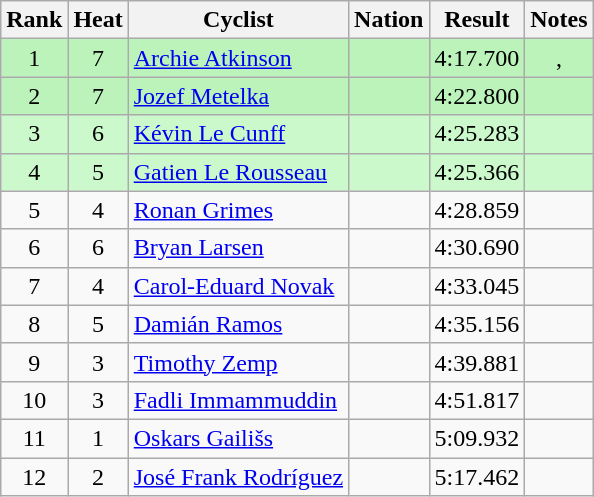<table class="wikitable sortable" style="text-align:center">
<tr>
<th>Rank</th>
<th>Heat</th>
<th>Cyclist</th>
<th>Nation</th>
<th>Result</th>
<th>Notes</th>
</tr>
<tr bgcolor=bbf3bb>
<td>1</td>
<td>7</td>
<td align=left><a href='#'>Archie Atkinson</a></td>
<td align=left></td>
<td>4:17.700</td>
<td>, </td>
</tr>
<tr bgcolor=bbf3bb>
<td>2</td>
<td>7</td>
<td align=left><a href='#'>Jozef Metelka</a></td>
<td align=left></td>
<td>4:22.800</td>
<td></td>
</tr>
<tr bgcolor=ccf9cc>
<td>3</td>
<td>6</td>
<td align=left><a href='#'>Kévin Le Cunff</a></td>
<td align=left></td>
<td>4:25.283</td>
<td></td>
</tr>
<tr bgcolor=ccf9cc>
<td>4</td>
<td>5</td>
<td align=left><a href='#'>Gatien Le Rousseau</a></td>
<td align=left></td>
<td>4:25.366</td>
<td></td>
</tr>
<tr>
<td>5</td>
<td>4</td>
<td align=left><a href='#'>Ronan Grimes</a></td>
<td align=left></td>
<td>4:28.859</td>
<td></td>
</tr>
<tr>
<td>6</td>
<td>6</td>
<td align=left><a href='#'>Bryan Larsen</a></td>
<td align=left></td>
<td>4:30.690</td>
<td></td>
</tr>
<tr>
<td>7</td>
<td>4</td>
<td align=left><a href='#'>Carol-Eduard Novak</a></td>
<td align=left></td>
<td>4:33.045</td>
<td></td>
</tr>
<tr>
<td>8</td>
<td>5</td>
<td align=left><a href='#'>Damián Ramos</a></td>
<td align=left></td>
<td>4:35.156</td>
<td></td>
</tr>
<tr>
<td>9</td>
<td>3</td>
<td align=left><a href='#'>Timothy Zemp</a></td>
<td align=left></td>
<td>4:39.881</td>
<td></td>
</tr>
<tr>
<td>10</td>
<td>3</td>
<td align=left><a href='#'>Fadli Immammuddin</a></td>
<td align=left></td>
<td>4:51.817</td>
<td></td>
</tr>
<tr>
<td>11</td>
<td>1</td>
<td align=left><a href='#'>Oskars Gailišs</a></td>
<td align=left></td>
<td>5:09.932</td>
<td></td>
</tr>
<tr>
<td>12</td>
<td>2</td>
<td align=left><a href='#'>José Frank Rodríguez</a></td>
<td align=left></td>
<td>5:17.462</td>
<td></td>
</tr>
</table>
